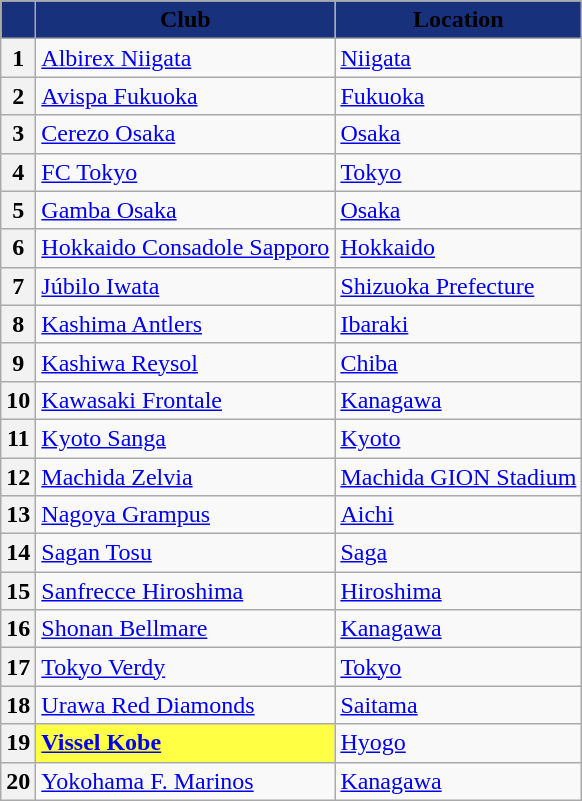<table class="wikitable sortable" style="text-align:left">
<tr>
<th style="background:#17317c;"></th>
<th style="background:#17317c;"><span>Club</span></th>
<th style="background:#17317c;"><span>Location</span></th>
</tr>
<tr>
<th>1</th>
<td><a href='#'>Albirex Niigata</a></td>
<td><a href='#'>Niigata</a></td>
</tr>
<tr>
<th>2</th>
<td><a href='#'>Avispa Fukuoka</a></td>
<td><a href='#'>Fukuoka</a></td>
</tr>
<tr>
<th>3</th>
<td><a href='#'>Cerezo Osaka</a></td>
<td><a href='#'>Osaka</a></td>
</tr>
<tr>
<th>4</th>
<td><a href='#'>FC Tokyo</a></td>
<td><a href='#'>Tokyo</a></td>
</tr>
<tr>
<th>5</th>
<td><a href='#'>Gamba Osaka</a></td>
<td><a href='#'>Osaka</a></td>
</tr>
<tr>
<th>6</th>
<td><a href='#'>Hokkaido Consadole Sapporo</a></td>
<td><a href='#'>Hokkaido</a></td>
</tr>
<tr>
<th>7</th>
<td><a href='#'>Júbilo Iwata</a></td>
<td><a href='#'>Shizuoka Prefecture</a></td>
</tr>
<tr>
<th>8</th>
<td><a href='#'>Kashima Antlers</a></td>
<td><a href='#'>Ibaraki</a></td>
</tr>
<tr>
<th>9</th>
<td><a href='#'>Kashiwa Reysol</a></td>
<td><a href='#'>Chiba</a></td>
</tr>
<tr>
<th>10</th>
<td><a href='#'>Kawasaki Frontale</a></td>
<td><a href='#'>Kanagawa</a></td>
</tr>
<tr>
<th>11</th>
<td><a href='#'>Kyoto Sanga</a></td>
<td><a href='#'>Kyoto</a></td>
</tr>
<tr>
<th>12</th>
<td><a href='#'>Machida Zelvia</a></td>
<td><a href='#'>Machida GION Stadium</a></td>
</tr>
<tr>
<th>13</th>
<td><a href='#'>Nagoya Grampus</a></td>
<td><a href='#'>Aichi</a></td>
</tr>
<tr>
<th>14</th>
<td><a href='#'>Sagan Tosu</a></td>
<td><a href='#'>Saga</a></td>
</tr>
<tr>
<th>15</th>
<td><a href='#'>Sanfrecce Hiroshima</a></td>
<td><a href='#'>Hiroshima</a></td>
</tr>
<tr>
<th>16</th>
<td><a href='#'>Shonan Bellmare</a></td>
<td><a href='#'>Kanagawa</a></td>
</tr>
<tr>
<th>17</th>
<td><a href='#'>Tokyo Verdy</a></td>
<td><a href='#'>Tokyo</a></td>
</tr>
<tr>
<th>18</th>
<td><a href='#'>Urawa Red Diamonds</a></td>
<td><a href='#'>Saitama</a></td>
</tr>
<tr>
<th>19</th>
<td bgcolor=#ffff44><strong><a href='#'>Vissel Kobe</a></strong></td>
<td><a href='#'>Hyogo</a></td>
</tr>
<tr>
<th>20</th>
<td><a href='#'>Yokohama F. Marinos</a></td>
<td><a href='#'>Kanagawa</a></td>
</tr>
</table>
